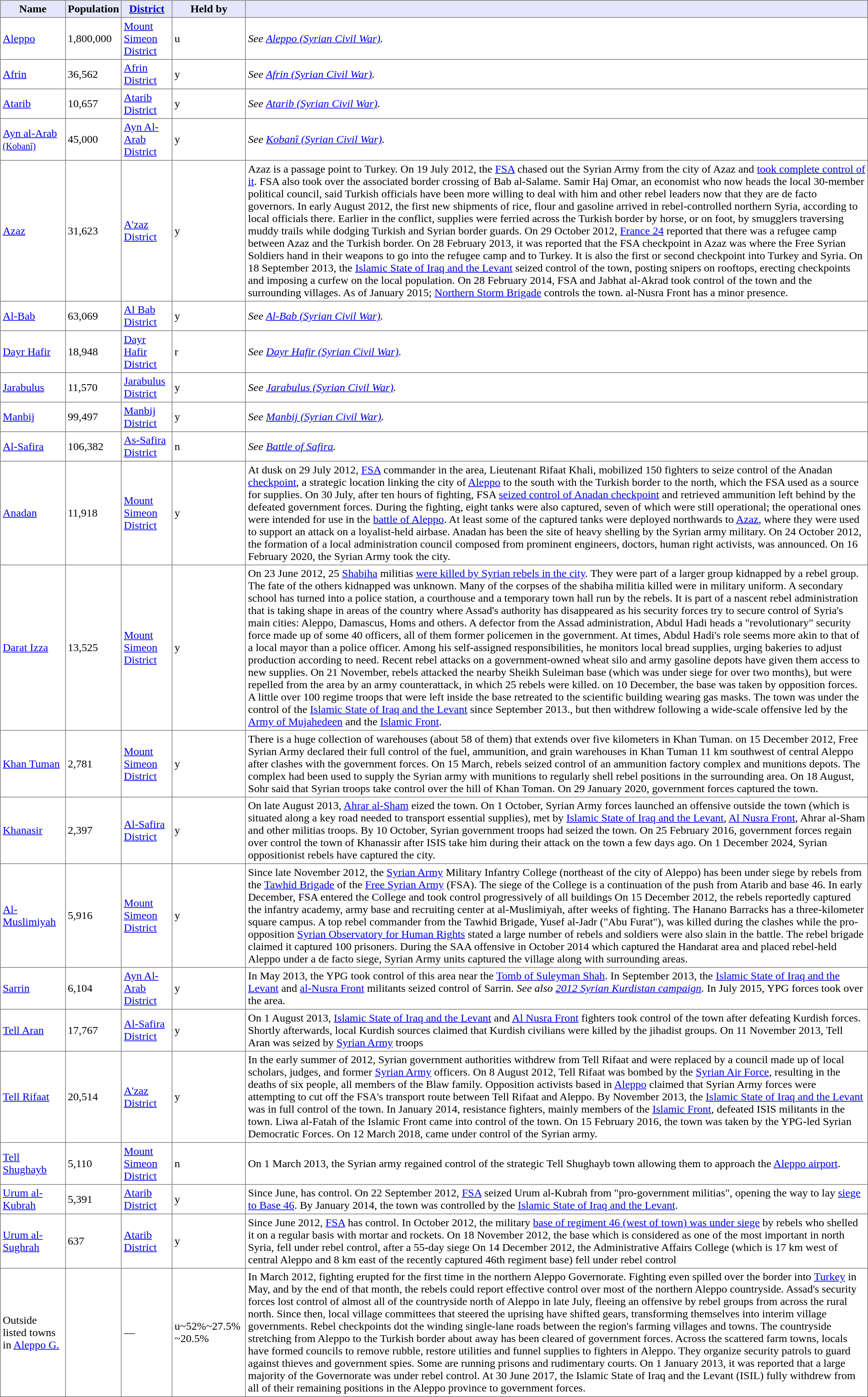<table class="toccolours sortable" border="1" cellpadding="3" style="border-collapse:collapse">
<tr style="background:lavender;">
<th>Name</th>
<th>Population</th>
<th><a href='#'>District</a></th>
<th>Held by</th>
<th></th>
</tr>
<tr>
<td><a href='#'>Aleppo</a></td>
<td>1,800,000</td>
<td><a href='#'>Mount Simeon District</a></td>
<td><span>u</span></td>
<td><em>See <a href='#'>Aleppo (Syrian Civil War)</a>.</em></td>
</tr>
<tr>
<td><a href='#'>Afrin</a></td>
<td>36,562</td>
<td><a href='#'>Afrin District</a></td>
<td><span>y</span></td>
<td><em>See <a href='#'>Afrin (Syrian Civil War)</a>.</em></td>
</tr>
<tr>
<td><a href='#'>Atarib</a></td>
<td>10,657</td>
<td><a href='#'>Atarib District</a></td>
<td><span>y</span><br></td>
<td><em>See <a href='#'>Atarib (Syrian Civil War)</a>.</em></td>
</tr>
<tr>
<td><a href='#'>Ayn al-Arab <small>(Kobanî)</small></a></td>
<td>45,000</td>
<td><a href='#'>Ayn Al-Arab District</a></td>
<td><span>y</span><br></td>
<td><em>See <a href='#'>Kobanî (Syrian Civil War)</a>.</em></td>
</tr>
<tr>
<td><a href='#'>Azaz</a></td>
<td>31,623</td>
<td><a href='#'>A'zaz District</a></td>
<td><span>y</span></td>
<td>Azaz is a passage point to Turkey. On 19 July 2012, the <a href='#'>FSA</a> chased out the Syrian Army from the city of Azaz and <a href='#'>took complete control of it</a>. FSA also took over the associated border crossing of Bab al-Salame. Samir Haj Omar, an economist who now heads the local 30-member political council, said Turkish officials have been more willing to deal with him and other rebel leaders now that they are de facto governors. In early August 2012, the first new shipments of rice, flour and gasoline arrived in rebel-controlled northern Syria, according to local officials there. Earlier in the conflict, supplies were ferried across the Turkish border by horse, or on foot, by smugglers traversing muddy trails while dodging Turkish and Syrian border guards. On 29 October 2012, <a href='#'>France 24</a> reported that there was a refugee camp between Azaz and the Turkish border. On 28 February 2013, it was reported that the FSA checkpoint in Azaz was where the Free Syrian Soldiers hand in their weapons to go into the refugee camp and to Turkey. It is also the first or second checkpoint into Turkey and Syria. On 18 September 2013, the <a href='#'>Islamic State of Iraq and the Levant</a> seized control of the town, posting snipers on rooftops, erecting checkpoints and imposing a curfew on the local population. On 28 February 2014, FSA and Jabhat al-Akrad took control of the town and the surrounding villages. As of January 2015; <a href='#'>Northern Storm Brigade</a> controls the town. al-Nusra Front has a minor presence.</td>
</tr>
<tr>
<td><a href='#'>Al-Bab</a></td>
<td>63,069</td>
<td><a href='#'>Al Bab District</a></td>
<td><span>y</span></td>
<td><em>See <a href='#'>Al-Bab (Syrian Civil War)</a>.</em></td>
</tr>
<tr>
<td><a href='#'>Dayr Hafir</a></td>
<td>18,948</td>
<td><a href='#'>Dayr Hafir District</a></td>
<td><span>r</span></td>
<td><em>See <a href='#'>Dayr Hafir (Syrian Civil War)</a>.</em></td>
</tr>
<tr>
<td><a href='#'>Jarabulus</a></td>
<td>11,570</td>
<td><a href='#'>Jarabulus District</a></td>
<td><span>y</span></td>
<td><em>See <a href='#'>Jarabulus (Syrian Civil War)</a>.</em></td>
</tr>
<tr>
<td><a href='#'>Manbij</a></td>
<td>99,497</td>
<td><a href='#'>Manbij District</a></td>
<td><span>y</span></td>
<td><em>See <a href='#'>Manbij (Syrian Civil War)</a>.</em></td>
</tr>
<tr>
<td><a href='#'>Al-Safira</a></td>
<td>106,382</td>
<td><a href='#'>As-Safira District</a></td>
<td><span>n</span></td>
<td><em>See <a href='#'>Battle of Safira</a>.</em></td>
</tr>
<tr>
<td><a href='#'>Anadan</a></td>
<td>11,918</td>
<td><a href='#'>Mount Simeon District</a></td>
<td><span>y</span></td>
<td>At dusk on 29 July 2012, <a href='#'>FSA</a> commander in the area, Lieutenant Rifaat Khali, mobilized 150 fighters to seize control of the Anadan <a href='#'>checkpoint</a>, a strategic location linking the city of <a href='#'>Aleppo</a>  to the south with the Turkish border to the north, which the FSA used as a source for supplies. On 30 July, after ten hours of fighting, FSA <a href='#'>seized control of Anadan checkpoint</a> and retrieved ammunition left behind by the defeated government forces. During the fighting, eight tanks were also captured, seven of which were still operational; the operational ones were intended for use in the <a href='#'>battle of Aleppo</a>. At least some of the captured tanks were deployed northwards to <a href='#'>Azaz</a>, where they were used to support an attack on a loyalist-held airbase. Anadan has been the site of heavy shelling by the Syrian army military. On 24 October 2012, the formation of a local administration council composed from prominent engineers, doctors, human right activists, was announced. On 16 February 2020, the Syrian Army took the city.</td>
</tr>
<tr>
<td><a href='#'>Darat Izza</a></td>
<td>13,525</td>
<td><a href='#'>Mount Simeon District</a></td>
<td><span>y</span><br></td>
<td>On 23 June 2012, 25 <a href='#'>Shabiha</a> militias <a href='#'>were killed by Syrian rebels in the city</a>. They were part of a larger group kidnapped by a rebel group. The fate of the others kidnapped was unknown. Many of the corpses of the shabiha militia killed were in military uniform. A secondary school has turned into a police station, a courthouse and a temporary town hall run by the rebels. It is part of a nascent rebel administration that is taking shape in areas of the country where Assad's authority has disappeared as his security forces try to secure control of Syria's main cities: Aleppo, Damascus, Homs and others. A defector from the Assad administration, Abdul Hadi heads a "revolutionary" security force made up of some 40 officers, all of them former policemen in the government. At times, Abdul Hadi's role seems more akin to that of a local mayor than a police officer. Among his self-assigned responsibilities, he monitors local bread supplies, urging bakeries to adjust production according to need. Recent rebel attacks on a government-owned wheat silo and army gasoline depots have given them access to new supplies. On 21 November, rebels attacked the nearby Sheikh Suleiman base (which was under siege for over two months), but were repelled from the area by an army counterattack, in which 25 rebels were killed. on 10 December, the base was taken by opposition forces. A little over 100 regime troops that were left inside the base retreated to the scientific building wearing gas masks. The town was under the control of the <a href='#'>Islamic State of Iraq and the Levant</a> since September 2013., but then withdrew following a wide-scale offensive led by the <a href='#'>Army of Mujahedeen</a> and the <a href='#'>Islamic Front</a>.</td>
</tr>
<tr>
<td><a href='#'>Khan Tuman</a></td>
<td>2,781</td>
<td><a href='#'>Mount Simeon District</a></td>
<td><span>y</span></td>
<td>There is a huge collection of warehouses (about 58 of them) that extends over five kilometers in Khan Tuman. on 15 December 2012, Free Syrian Army declared their full control of the fuel, ammunition, and grain warehouses in Khan Tuman 11 km southwest of central Aleppo after clashes with the government forces. On 15 March, rebels seized control of an ammunition factory complex and munitions depots. The complex had been used to supply the Syrian army with munitions to regularly shell rebel positions in the surrounding area. On 18 August, Sohr said that Syrian troops take control over the hill of Khan Toman. On 29 January 2020, government forces captured the town.</td>
</tr>
<tr>
<td><a href='#'>Khanasir</a></td>
<td>2,397</td>
<td><a href='#'>Al-Safira District</a></td>
<td><span>y</span><br></td>
<td>On late August 2013, <a href='#'>Ahrar al-Sham</a> eized the town. On 1 October, Syrian Army forces launched an offensive outside the town (which is situated along a key road needed to transport essential supplies), met by <a href='#'>Islamic State of Iraq and the Levant</a>, <a href='#'>Al Nusra Front</a>, Ahrar al-Sham and other militias troops. By 10 October, Syrian government troops had seized the town. On 25 February 2016, government forces regain over control the town of Khanassir after ISIS take him during their attack on the town a few days ago. On 1 December 2024, Syrian oppositionist rebels have captured the city.</td>
</tr>
<tr>
<td><a href='#'>Al-Muslimiyah</a></td>
<td>5,916</td>
<td><a href='#'>Mount Simeon District</a></td>
<td><span>y</span></td>
<td>Since late November 2012, the <a href='#'>Syrian Army</a> Military Infantry College (northeast of the city of Aleppo) has been under siege by rebels from the <a href='#'>Tawhid Brigade</a> of the <a href='#'>Free Syrian Army</a> (FSA). The siege of the College is a continuation of the push from Atarib and base 46. In early December, FSA entered the College and took control progressively of all buildings On 15 December 2012, the rebels reportedly captured the infantry academy, army base and recruiting center at al-Muslimiyah, after weeks of fighting. The Hanano Barracks has a three-kilometer square campus. A top rebel commander from the Tawhid Brigade, Yusef al-Jadr ("Abu Furat"), was killed during the clashes while the pro-opposition <a href='#'>Syrian Observatory for Human Rights</a> stated a large number of rebels and soldiers were also slain in the battle. The rebel brigade claimed it captured 100 prisoners. During the SAA offensive in October 2014 which captured the Handarat area and placed rebel-held Aleppo under a de facto siege, Syrian Army units captured the village along with surrounding areas.</td>
</tr>
<tr>
<td><a href='#'>Sarrin</a></td>
<td>6,104</td>
<td><a href='#'>Ayn Al-Arab District</a></td>
<td><span>y</span></td>
<td>In May 2013, the YPG took control of this area near the <a href='#'>Tomb of Suleyman Shah</a>. In September 2013, the <a href='#'>Islamic State of Iraq and the Levant</a> and <a href='#'>al-Nusra Front</a> militants seized control of Sarrin. <em>See also <a href='#'>2012 Syrian Kurdistan campaign</a>.</em> In July 2015, YPG forces took over the area.</td>
</tr>
<tr>
<td><a href='#'>Tell Aran</a></td>
<td>17,767</td>
<td><a href='#'>Al-Safira District</a></td>
<td><span>y</span></td>
<td>On 1 August 2013, <a href='#'>Islamic State of Iraq and the Levant</a> and <a href='#'>Al Nusra Front</a> fighters took control of the town after defeating Kurdish forces. Shortly afterwards, local Kurdish sources claimed that Kurdish civilians were killed by the jihadist groups. On 11 November 2013, Tell Aran was seized by <a href='#'>Syrian Army</a> troops</td>
</tr>
<tr>
<td><a href='#'>Tell Rifaat</a></td>
<td>20,514</td>
<td><a href='#'>A'zaz District</a></td>
<td><span>y</span></td>
<td>In the early summer of 2012, Syrian government authorities withdrew from Tell Rifaat and were replaced by a council made up of local scholars, judges, and former <a href='#'>Syrian Army</a> officers. On 8 August 2012, Tell Rifaat was bombed by the <a href='#'>Syrian Air Force</a>, resulting in the deaths of six people, all members of the Blaw family. Opposition activists based in <a href='#'>Aleppo</a> claimed that Syrian Army forces were attempting to cut off the FSA's transport route between Tell Rifaat and Aleppo. By November 2013, the <a href='#'>Islamic State of Iraq and the Levant</a> was in full control of the town. In January 2014, resistance fighters, mainly members of the <a href='#'>Islamic Front</a>, defeated ISIS militants in the town. Liwa al-Fatah of the Islamic Front came into control of the town. On 15 February 2016, the town was taken by the YPG-led Syrian Democratic Forces. On 12 March 2018, came under control of the Syrian army.</td>
</tr>
<tr>
<td><a href='#'>Tell Shughayb</a></td>
<td>5,110</td>
<td><a href='#'>Mount Simeon District</a></td>
<td><span>n</span></td>
<td>On 1 March 2013, the Syrian army regained control of the strategic Tell Shughayb town allowing them to approach the <a href='#'>Aleppo airport</a>.</td>
</tr>
<tr>
<td><a href='#'>Urum al-Kubrah</a></td>
<td>5,391</td>
<td><a href='#'>Atarib District</a></td>
<td><span>y</span></td>
<td>Since June, has control. On 22 September 2012, <a href='#'>FSA</a> seized Urum al-Kubrah from "pro-government militias", opening the way to lay <a href='#'>siege to Base 46</a>. By January 2014, the town was controlled by the <a href='#'>Islamic State of Iraq and the Levant</a>.</td>
</tr>
<tr>
<td><a href='#'>Urum al-Sughrah</a></td>
<td>637</td>
<td><a href='#'>Atarib District</a></td>
<td><span>y</span></td>
<td>Since June 2012, <a href='#'>FSA</a> has control. In October 2012, the military <a href='#'>base of regiment 46 (west of town) was under siege</a> by rebels who shelled it on a regular basis with mortar and rockets. On 18 November 2012, the base which is considered as one of the most important in north Syria, fell under rebel control, after a 55-day siege On 14 December 2012, the Administrative Affairs College (which is 17 km west of central Aleppo and 8 km east of the recently captured 46th regiment base) fell under rebel control</td>
</tr>
<tr>
<td>Outside listed towns in <a href='#'>Aleppo G.</a></td>
<td></td>
<td>—</td>
<td><span>u</span>~52%~27.5% ~20.5%</td>
<td>In March 2012, fighting erupted for the first time in the northern Aleppo Governorate. Fighting even spilled over the border into <a href='#'>Turkey</a> in May, and by the end of that month, the rebels could report effective control over most of the northern Aleppo countryside. Assad's security forces lost control of almost all of the countryside north of Aleppo in late July, fleeing an offensive by rebel groups from across the rural north. Since then, local village committees that steered the uprising have shifted gears, transforming themselves into interim village governments. Rebel checkpoints dot the winding single-lane roads between the region's farming villages and towns. The countryside stretching from Aleppo to the Turkish border about  away has been cleared of government forces. Across the scattered farm towns, locals have formed councils to remove rubble, restore utilities and funnel supplies to fighters in Aleppo. They organize security patrols to guard against thieves and government spies. Some are running prisons and rudimentary courts. On 1 January 2013, it was reported that a large majority of the Governorate was under rebel control. At 30 June 2017, the Islamic State of Iraq and the Levant (ISIL) fully withdrew from all of their remaining positions in the Aleppo province to government forces.</td>
</tr>
</table>
